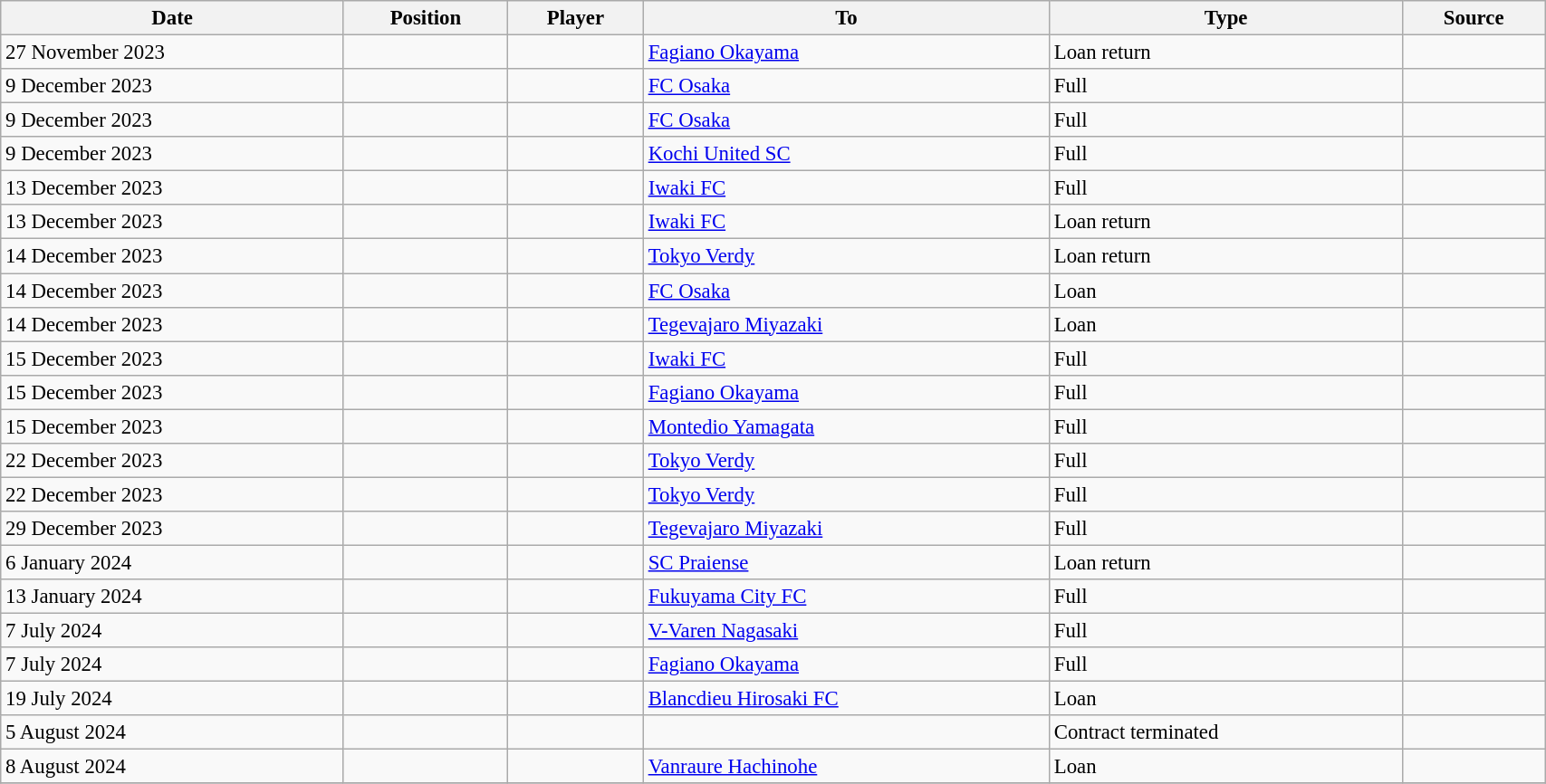<table class="wikitable sortable" style="width:90%; text-align:center; font-size:95%; text-align:left;">
<tr>
<th>Date</th>
<th>Position</th>
<th>Player</th>
<th>To</th>
<th>Type</th>
<th>Source</th>
</tr>
<tr>
<td>27 November 2023</td>
<td></td>
<td></td>
<td> <a href='#'>Fagiano Okayama</a></td>
<td>Loan return</td>
<td></td>
</tr>
<tr>
<td>9 December 2023</td>
<td></td>
<td></td>
<td> <a href='#'>FC Osaka</a></td>
<td>Full</td>
<td></td>
</tr>
<tr>
<td>9 December 2023</td>
<td></td>
<td></td>
<td> <a href='#'>FC Osaka</a></td>
<td>Full</td>
<td></td>
</tr>
<tr>
<td>9 December 2023</td>
<td></td>
<td></td>
<td> <a href='#'>Kochi United SC</a></td>
<td>Full</td>
<td></td>
</tr>
<tr>
<td>13 December 2023</td>
<td></td>
<td></td>
<td> <a href='#'>Iwaki FC</a></td>
<td>Full</td>
<td></td>
</tr>
<tr>
<td>13 December 2023</td>
<td></td>
<td></td>
<td> <a href='#'>Iwaki FC</a></td>
<td>Loan return</td>
<td></td>
</tr>
<tr>
<td>14 December 2023</td>
<td></td>
<td></td>
<td> <a href='#'>Tokyo Verdy</a></td>
<td>Loan return</td>
<td></td>
</tr>
<tr>
<td>14 December 2023</td>
<td></td>
<td></td>
<td> <a href='#'>FC Osaka</a></td>
<td>Loan</td>
<td></td>
</tr>
<tr>
<td>14 December 2023</td>
<td></td>
<td></td>
<td> <a href='#'>Tegevajaro Miyazaki</a></td>
<td>Loan</td>
<td></td>
</tr>
<tr>
<td>15 December 2023</td>
<td></td>
<td></td>
<td> <a href='#'>Iwaki FC</a></td>
<td>Full</td>
<td></td>
</tr>
<tr>
<td>15 December 2023</td>
<td></td>
<td></td>
<td> <a href='#'>Fagiano Okayama</a></td>
<td>Full</td>
<td></td>
</tr>
<tr>
<td>15 December 2023</td>
<td></td>
<td></td>
<td> <a href='#'>Montedio Yamagata</a></td>
<td>Full</td>
<td></td>
</tr>
<tr>
<td>22 December 2023</td>
<td></td>
<td></td>
<td> <a href='#'>Tokyo Verdy</a></td>
<td>Full</td>
<td></td>
</tr>
<tr>
<td>22 December 2023</td>
<td></td>
<td></td>
<td> <a href='#'>Tokyo Verdy</a></td>
<td>Full</td>
<td></td>
</tr>
<tr>
<td>29 December 2023</td>
<td></td>
<td></td>
<td> <a href='#'>Tegevajaro Miyazaki</a></td>
<td>Full</td>
<td></td>
</tr>
<tr>
<td>6 January 2024</td>
<td></td>
<td></td>
<td> <a href='#'>SC Praiense</a></td>
<td>Loan return</td>
<td></td>
</tr>
<tr>
<td>13 January 2024</td>
<td></td>
<td></td>
<td> <a href='#'>Fukuyama City FC</a></td>
<td>Full</td>
<td></td>
</tr>
<tr>
<td>7 July 2024</td>
<td></td>
<td></td>
<td> <a href='#'>V-Varen Nagasaki</a></td>
<td>Full</td>
<td></td>
</tr>
<tr>
<td>7 July 2024</td>
<td></td>
<td></td>
<td> <a href='#'>Fagiano Okayama</a></td>
<td>Full</td>
<td></td>
</tr>
<tr>
<td>19 July 2024</td>
<td></td>
<td></td>
<td> <a href='#'>Blancdieu Hirosaki FC</a></td>
<td>Loan</td>
<td></td>
</tr>
<tr>
<td>5 August 2024</td>
<td></td>
<td></td>
<td></td>
<td>Contract terminated</td>
<td></td>
</tr>
<tr>
<td>8 August 2024</td>
<td></td>
<td></td>
<td> <a href='#'>Vanraure Hachinohe</a></td>
<td>Loan</td>
<td></td>
</tr>
<tr>
</tr>
</table>
